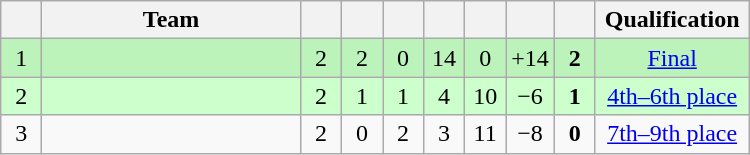<table class="wikitable" style="text-align:center;">
<tr>
<th width=20></th>
<th width=165>Team</th>
<th width=20></th>
<th width=20></th>
<th width=20></th>
<th width=20></th>
<th width=20></th>
<th width=20></th>
<th width=20></th>
<th width=95>Qualification</th>
</tr>
<tr bgcolor=bbf3bb>
<td>1</td>
<td align="left"></td>
<td>2</td>
<td>2</td>
<td>0</td>
<td>14</td>
<td>0</td>
<td>+14</td>
<td><strong>2</strong></td>
<td><a href='#'>Final</a></td>
</tr>
<tr bgcolor=ccffcc>
<td>2</td>
<td align="left"></td>
<td>2</td>
<td>1</td>
<td>1</td>
<td>4</td>
<td>10</td>
<td>−6</td>
<td><strong>1</strong></td>
<td><a href='#'>4th–6th place</a></td>
</tr>
<tr>
<td>3</td>
<td align="left"></td>
<td>2</td>
<td>0</td>
<td>2</td>
<td>3</td>
<td>11</td>
<td>−8</td>
<td><strong>0</strong></td>
<td><a href='#'>7th–9th place</a></td>
</tr>
</table>
